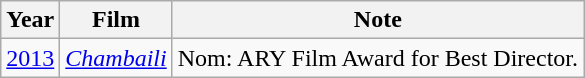<table class="wikitable">
<tr>
<th>Year</th>
<th>Film</th>
<th>Note</th>
</tr>
<tr>
<td><a href='#'>2013</a></td>
<td><em><a href='#'>Chambaili</a></em></td>
<td>Nom: ARY Film Award for Best Director.</td>
</tr>
</table>
